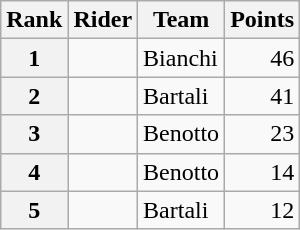<table class="wikitable">
<tr>
<th scope="col">Rank</th>
<th scope="col">Rider</th>
<th scope="col">Team</th>
<th scope="col">Points</th>
</tr>
<tr>
<th scope=“row”>1</th>
<td> </td>
<td>Bianchi</td>
<td align="right">46</td>
</tr>
<tr>
<th scope=“row”>2</th>
<td></td>
<td>Bartali</td>
<td align="right">41</td>
</tr>
<tr>
<th scope=“row”>3</th>
<td></td>
<td>Benotto</td>
<td align="right">23</td>
</tr>
<tr>
<th scope=“row”>4</th>
<td> </td>
<td>Benotto</td>
<td align="right">14</td>
</tr>
<tr>
<th scope=“row”>5</th>
<td></td>
<td>Bartali</td>
<td align="right">12</td>
</tr>
</table>
